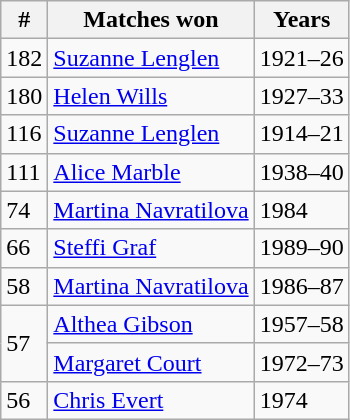<table class="wikitable">
<tr>
<th>#</th>
<th>Matches won</th>
<th>Years</th>
</tr>
<tr>
<td>182</td>
<td> <a href='#'>Suzanne Lenglen</a></td>
<td>1921–26</td>
</tr>
<tr>
<td>180</td>
<td> <a href='#'>Helen Wills</a></td>
<td>1927–33</td>
</tr>
<tr>
<td>116</td>
<td> <a href='#'>Suzanne Lenglen</a></td>
<td>1914–21</td>
</tr>
<tr>
<td>111</td>
<td> <a href='#'>Alice Marble</a></td>
<td>1938–40</td>
</tr>
<tr>
<td>74</td>
<td> <a href='#'>Martina Navratilova</a></td>
<td>1984</td>
</tr>
<tr>
<td>66</td>
<td> <a href='#'>Steffi Graf</a></td>
<td>1989–90</td>
</tr>
<tr>
<td>58</td>
<td> <a href='#'>Martina Navratilova</a></td>
<td>1986–87</td>
</tr>
<tr>
<td rowspan="2">57</td>
<td> <a href='#'>Althea Gibson</a></td>
<td>1957–58</td>
</tr>
<tr>
<td> <a href='#'>Margaret Court</a></td>
<td>1972–73</td>
</tr>
<tr>
<td>56</td>
<td> <a href='#'>Chris Evert</a></td>
<td>1974</td>
</tr>
</table>
